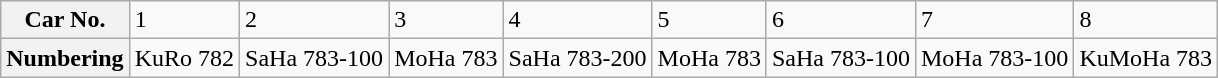<table class="wikitable">
<tr>
<th>Car No.</th>
<td>1</td>
<td>2</td>
<td>3</td>
<td>4</td>
<td>5</td>
<td>6</td>
<td>7</td>
<td>8</td>
</tr>
<tr>
<th>Numbering</th>
<td>KuRo 782</td>
<td>SaHa 783-100</td>
<td>MoHa 783</td>
<td>SaHa 783-200</td>
<td>MoHa 783</td>
<td>SaHa 783-100</td>
<td>MoHa 783-100</td>
<td>KuMoHa 783</td>
</tr>
</table>
